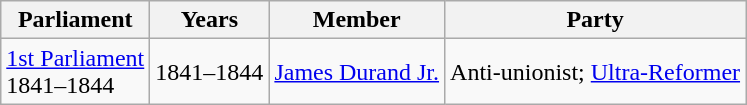<table class="wikitable">
<tr>
<th>Parliament</th>
<th>Years</th>
<th>Member</th>
<th>Party</th>
</tr>
<tr>
<td><a href='#'>1st Parliament</a><br>1841–1844</td>
<td>1841–1844</td>
<td><a href='#'>James Durand Jr.</a></td>
<td>Anti-unionist;  <a href='#'>Ultra-Reformer</a></td>
</tr>
</table>
